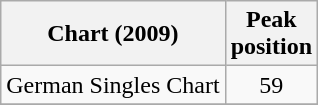<table class="wikitable">
<tr>
<th>Chart (2009)</th>
<th>Peak<br>position</th>
</tr>
<tr>
<td>German Singles Chart</td>
<td align="center">59</td>
</tr>
<tr>
</tr>
</table>
